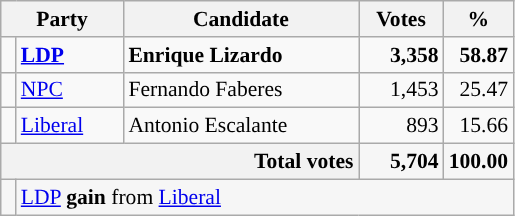<table class="wikitable" style="font-size:90%; text-align:right;">
<tr>
<th colspan="2" style="width:75px;">Party</th>
<th style="width:150px;">Candidate</th>
<th style="width:50px;">Votes</th>
<th style="width:10px;">%</th>
</tr>
<tr>
<td style="background:"></td>
<td style="text-align:left;"><strong><a href='#'>LDP</a></strong></td>
<td style="text-align:left;"><strong>Enrique Lizardo</strong></td>
<td><strong>3,358</strong></td>
<td><strong>58.87</strong></td>
</tr>
<tr>
<td style="background:"></td>
<td style="text-align:left;"><a href='#'>NPC</a></td>
<td style="text-align:left;">Fernando Faberes</td>
<td>1,453</td>
<td>25.47</td>
</tr>
<tr>
<td style="background:"></td>
<td style="text-align:left;"><a href='#'>Liberal</a></td>
<td style="text-align:left;">Antonio Escalante</td>
<td>893</td>
<td>15.66</td>
</tr>
<tr style="background-color:#F6F6F6">
<th colspan="3" style="text-align:right;">Total votes</th>
<td><strong>5,704</strong></td>
<td><strong>100.00</strong></td>
</tr>
<tr style="background-color:#F6F6F6">
<td style="background:"></td>
<td colspan="4" style="text-align:left;"><a href='#'>LDP</a> <strong>gain</strong> from <a href='#'>Liberal</a></td>
</tr>
</table>
